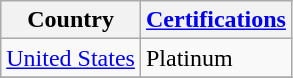<table class="wikitable">
<tr>
<th>Country</th>
<th><a href='#'>Certifications</a></th>
</tr>
<tr>
<td><a href='#'>United States</a></td>
<td>Platinum</td>
</tr>
<tr>
</tr>
</table>
